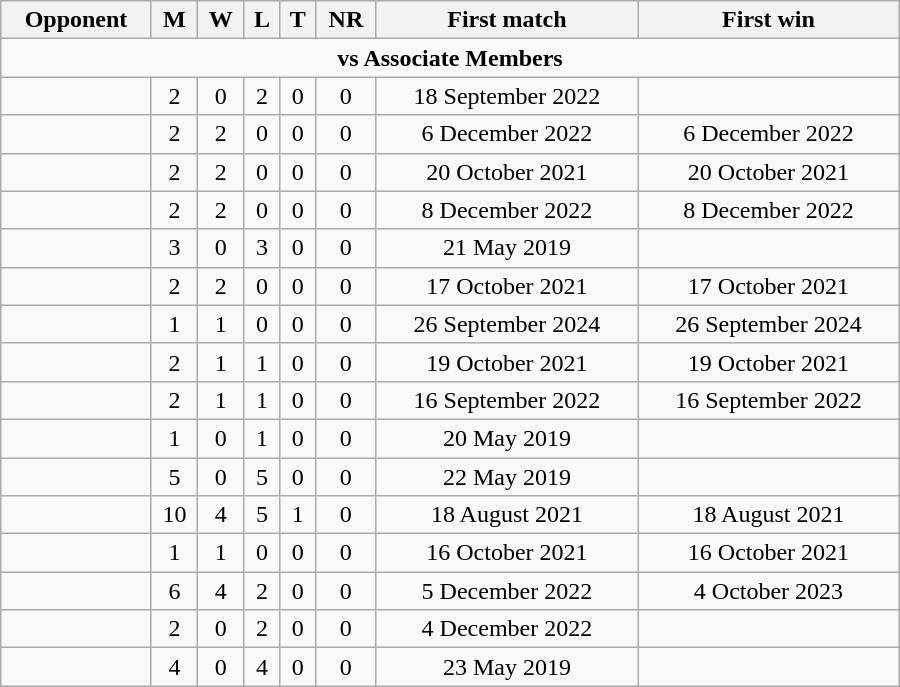<table class="wikitable" style="text-align: center; width: 600px;">
<tr>
<th>Opponent</th>
<th>M</th>
<th>W</th>
<th>L</th>
<th>T</th>
<th>NR</th>
<th>First match</th>
<th>First win</th>
</tr>
<tr>
<td colspan="8" style="text-align:center;"><strong>vs Associate Members</strong></td>
</tr>
<tr>
<td align=left></td>
<td>2</td>
<td>0</td>
<td>2</td>
<td>0</td>
<td>0</td>
<td>18 September 2022</td>
<td></td>
</tr>
<tr>
<td align=left></td>
<td>2</td>
<td>2</td>
<td>0</td>
<td>0</td>
<td>0</td>
<td>6 December 2022</td>
<td>6 December 2022</td>
</tr>
<tr>
<td align=left></td>
<td>2</td>
<td>2</td>
<td>0</td>
<td>0</td>
<td>0</td>
<td>20 October 2021</td>
<td>20 October 2021</td>
</tr>
<tr>
<td align=left></td>
<td>2</td>
<td>2</td>
<td>0</td>
<td>0</td>
<td>0</td>
<td>8 December 2022</td>
<td>8 December 2022</td>
</tr>
<tr>
<td align=left></td>
<td>3</td>
<td>0</td>
<td>3</td>
<td>0</td>
<td>0</td>
<td>21 May 2019</td>
<td></td>
</tr>
<tr>
<td align=left></td>
<td>2</td>
<td>2</td>
<td>0</td>
<td>0</td>
<td>0</td>
<td>17 October 2021</td>
<td>17 October 2021</td>
</tr>
<tr>
<td align=left></td>
<td>1</td>
<td>1</td>
<td>0</td>
<td>0</td>
<td>0</td>
<td>26 September 2024</td>
<td>26 September 2024</td>
</tr>
<tr>
<td align=left></td>
<td>2</td>
<td>1</td>
<td>1</td>
<td>0</td>
<td>0</td>
<td>19 October 2021</td>
<td>19 October 2021</td>
</tr>
<tr>
<td align=left></td>
<td>2</td>
<td>1</td>
<td>1</td>
<td>0</td>
<td>0</td>
<td>16 September 2022</td>
<td>16 September 2022</td>
</tr>
<tr>
<td align=left></td>
<td>1</td>
<td>0</td>
<td>1</td>
<td>0</td>
<td>0</td>
<td>20 May 2019</td>
<td></td>
</tr>
<tr>
<td align=left></td>
<td>5</td>
<td>0</td>
<td>5</td>
<td>0</td>
<td>0</td>
<td>22 May 2019</td>
<td></td>
</tr>
<tr>
<td align=left></td>
<td>10</td>
<td>4</td>
<td>5</td>
<td>1</td>
<td>0</td>
<td>18 August 2021</td>
<td>18 August 2021</td>
</tr>
<tr>
<td align=left></td>
<td>1</td>
<td>1</td>
<td>0</td>
<td>0</td>
<td>0</td>
<td>16 October 2021</td>
<td>16 October 2021</td>
</tr>
<tr>
<td align=left></td>
<td>6</td>
<td>4</td>
<td>2</td>
<td>0</td>
<td>0</td>
<td>5 December 2022</td>
<td>4 October 2023</td>
</tr>
<tr>
<td align=left></td>
<td>2</td>
<td>0</td>
<td>2</td>
<td>0</td>
<td>0</td>
<td>4 December 2022</td>
<td></td>
</tr>
<tr>
<td align=left></td>
<td>4</td>
<td>0</td>
<td>4</td>
<td>0</td>
<td>0</td>
<td>23 May 2019</td>
<td></td>
</tr>
</table>
